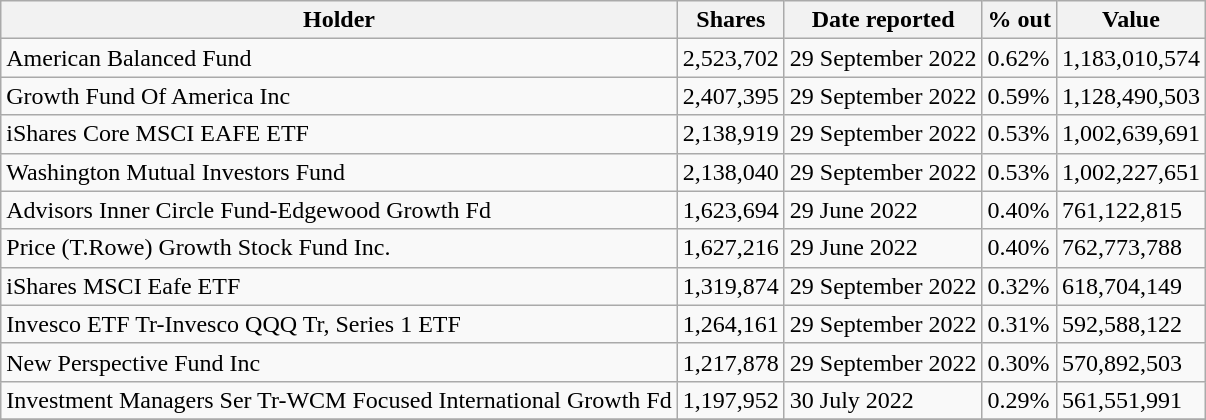<table class="wikitable">
<tr>
<th>Holder</th>
<th>Shares</th>
<th>Date reported</th>
<th>% out</th>
<th>Value</th>
</tr>
<tr>
<td>American Balanced Fund</td>
<td>2,523,702</td>
<td>29 September 2022</td>
<td>0.62%</td>
<td>1,183,010,574</td>
</tr>
<tr>
<td>Growth Fund Of America Inc</td>
<td>2,407,395</td>
<td>29 September 2022</td>
<td>0.59%</td>
<td>1,128,490,503</td>
</tr>
<tr>
<td>iShares Core MSCI EAFE ETF</td>
<td>2,138,919</td>
<td>29 September 2022</td>
<td>0.53%</td>
<td>1,002,639,691</td>
</tr>
<tr>
<td>Washington Mutual Investors Fund</td>
<td>2,138,040</td>
<td>29 September 2022</td>
<td>0.53%</td>
<td>1,002,227,651</td>
</tr>
<tr>
<td>Advisors Inner Circle Fund-Edgewood Growth Fd</td>
<td>1,623,694</td>
<td>29 June 2022</td>
<td>0.40%</td>
<td>761,122,815</td>
</tr>
<tr>
<td>Price (T.Rowe) Growth Stock Fund Inc.</td>
<td>1,627,216</td>
<td>29 June 2022</td>
<td>0.40%</td>
<td>762,773,788</td>
</tr>
<tr>
<td>iShares MSCI Eafe ETF</td>
<td>1,319,874</td>
<td>29 September 2022</td>
<td>0.32%</td>
<td>618,704,149</td>
</tr>
<tr>
<td>Invesco ETF Tr-Invesco QQQ Tr, Series 1 ETF</td>
<td>1,264,161</td>
<td>29 September 2022</td>
<td>0.31%</td>
<td>592,588,122</td>
</tr>
<tr>
<td>New Perspective Fund Inc</td>
<td>1,217,878</td>
<td>29 September 2022</td>
<td>0.30%</td>
<td>570,892,503</td>
</tr>
<tr>
<td>Investment Managers Ser Tr-WCM Focused International Growth Fd</td>
<td>1,197,952</td>
<td>30 July 2022</td>
<td>0.29%</td>
<td>561,551,991</td>
</tr>
<tr>
</tr>
</table>
